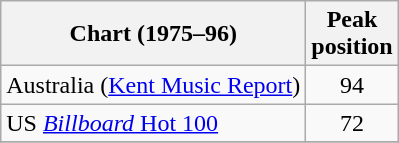<table class="wikitable">
<tr>
<th>Chart (1975–96)</th>
<th>Peak<br>position</th>
</tr>
<tr>
<td>Australia (<a href='#'>Kent Music Report</a>)</td>
<td style="text-align:center;">94</td>
</tr>
<tr>
<td>US <a href='#'><em>Billboard</em> Hot 100</a></td>
<td align="center">72</td>
</tr>
<tr>
</tr>
</table>
